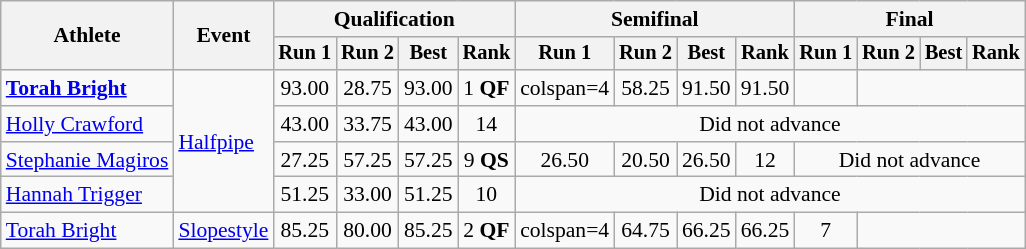<table class="wikitable" style="font-size:90%">
<tr>
<th rowspan="2">Athlete</th>
<th rowspan="2">Event</th>
<th colspan="4">Qualification</th>
<th colspan="4">Semifinal</th>
<th colspan="4">Final</th>
</tr>
<tr style="font-size:95%">
<th>Run 1</th>
<th>Run 2</th>
<th>Best</th>
<th>Rank</th>
<th>Run 1</th>
<th>Run 2</th>
<th>Best</th>
<th>Rank</th>
<th>Run 1</th>
<th>Run 2</th>
<th>Best</th>
<th>Rank</th>
</tr>
<tr align=center>
<td align=left><strong><a href='#'>Torah Bright</a></strong></td>
<td align=left rowspan=4><a href='#'>Halfpipe</a></td>
<td>93.00</td>
<td>28.75</td>
<td>93.00</td>
<td>1 <strong>QF</strong></td>
<td>colspan=4 </td>
<td>58.25</td>
<td>91.50</td>
<td>91.50</td>
<td></td>
</tr>
<tr align=center>
<td align=left><a href='#'>Holly Crawford</a></td>
<td>43.00</td>
<td>33.75</td>
<td>43.00</td>
<td>14</td>
<td colspan=8>Did not advance</td>
</tr>
<tr align=center>
<td align=left><a href='#'>Stephanie Magiros</a></td>
<td>27.25</td>
<td>57.25</td>
<td>57.25</td>
<td>9 <strong>QS</strong></td>
<td>26.50</td>
<td>20.50</td>
<td>26.50</td>
<td>12</td>
<td colspan=4>Did not advance</td>
</tr>
<tr align=center>
<td align=left><a href='#'>Hannah Trigger</a></td>
<td>51.25</td>
<td>33.00</td>
<td>51.25</td>
<td>10</td>
<td colspan=8>Did not advance</td>
</tr>
<tr align=center>
<td align=left><a href='#'>Torah Bright</a></td>
<td align=left><a href='#'>Slopestyle</a></td>
<td>85.25</td>
<td>80.00</td>
<td>85.25</td>
<td>2 <strong>QF</strong></td>
<td>colspan=4 </td>
<td>64.75</td>
<td>66.25</td>
<td>66.25</td>
<td>7</td>
</tr>
</table>
